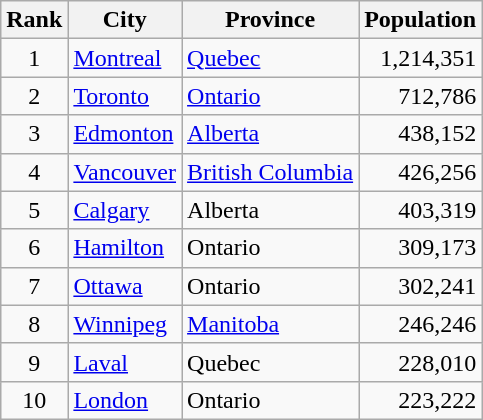<table class="wikitable sortable">
<tr>
<th>Rank</th>
<th>City</th>
<th>Province</th>
<th>Population</th>
</tr>
<tr>
<td align=center>1</td>
<td><a href='#'>Montreal</a></td>
<td><a href='#'>Quebec</a></td>
<td align=right>1,214,351</td>
</tr>
<tr>
<td align=center>2</td>
<td><a href='#'>Toronto</a></td>
<td><a href='#'>Ontario</a></td>
<td align=right>712,786</td>
</tr>
<tr>
<td align=center>3</td>
<td><a href='#'>Edmonton</a></td>
<td><a href='#'>Alberta</a></td>
<td align=right>438,152</td>
</tr>
<tr>
<td align=center>4</td>
<td><a href='#'>Vancouver</a></td>
<td><a href='#'>British Columbia</a></td>
<td align=right>426,256</td>
</tr>
<tr>
<td align=center>5</td>
<td><a href='#'>Calgary</a></td>
<td>Alberta</td>
<td align=right>403,319</td>
</tr>
<tr>
<td align=center>6</td>
<td><a href='#'>Hamilton</a></td>
<td>Ontario</td>
<td align=right>309,173</td>
</tr>
<tr>
<td align=center>7</td>
<td><a href='#'>Ottawa</a></td>
<td>Ontario</td>
<td align=right>302,241</td>
</tr>
<tr>
<td align=center>8</td>
<td><a href='#'>Winnipeg</a></td>
<td><a href='#'>Manitoba</a></td>
<td align=right>246,246</td>
</tr>
<tr>
<td align=center>9</td>
<td><a href='#'>Laval</a></td>
<td>Quebec</td>
<td align=right>228,010</td>
</tr>
<tr>
<td align=center>10</td>
<td><a href='#'>London</a></td>
<td>Ontario</td>
<td align=right>223,222</td>
</tr>
</table>
